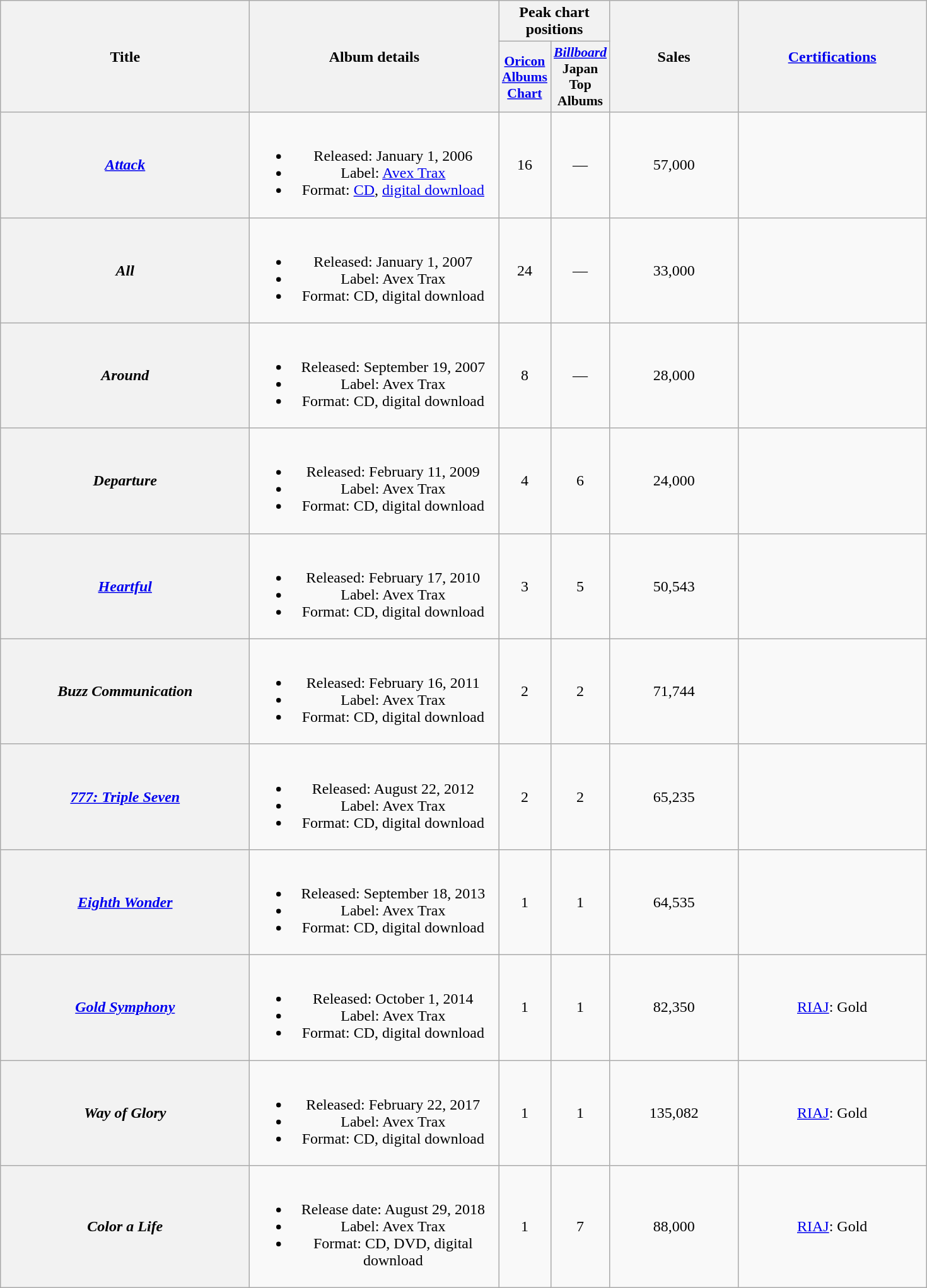<table class="wikitable plainrowheaders" style="text-align:center;" border="1">
<tr>
<th scope="col" rowspan="2" style="width:16em;">Title</th>
<th scope="col" rowspan="2" style="width:16em;">Album details</th>
<th scope="col" colspan="2">Peak chart positions</th>
<th scope="col" rowspan="2" style="width:8em;">Sales</th>
<th scope="col" rowspan="2" style="width:12em;"><a href='#'>Certifications</a></th>
</tr>
<tr>
<th scope="col" style="width:2.2em;font-size:90%;"><a href='#'>Oricon Albums Chart</a><br></th>
<th scope="col" style="width:2.2em;font-size:90%;"><em><a href='#'>Billboard</a></em> Japan Top Albums<br></th>
</tr>
<tr>
<th scope="row"><em><a href='#'>Attack</a></em></th>
<td><br><ul><li>Released: January 1, 2006</li><li>Label: <a href='#'>Avex Trax</a></li><li>Format: <a href='#'>CD</a>, <a href='#'>digital download</a></li></ul></td>
<td>16</td>
<td>—</td>
<td>57,000</td>
<td></td>
</tr>
<tr>
<th scope="row"><em>All</em></th>
<td><br><ul><li>Released: January 1, 2007</li><li>Label: Avex Trax</li><li>Format: CD, digital download</li></ul></td>
<td>24</td>
<td>—</td>
<td>33,000</td>
<td></td>
</tr>
<tr>
<th scope="row"><em>Around</em></th>
<td><br><ul><li>Released: September 19, 2007</li><li>Label: Avex Trax</li><li>Format: CD, digital download</li></ul></td>
<td>8</td>
<td>—</td>
<td>28,000</td>
<td></td>
</tr>
<tr>
<th scope="row"><em>Departure</em></th>
<td><br><ul><li>Released: February 11, 2009</li><li>Label: Avex Trax</li><li>Format: CD, digital download</li></ul></td>
<td>4</td>
<td>6</td>
<td>24,000</td>
<td></td>
</tr>
<tr>
<th scope="row"><em><a href='#'>Heartful</a></em></th>
<td><br><ul><li>Released: February 17, 2010</li><li>Label: Avex Trax</li><li>Format: CD, digital download</li></ul></td>
<td>3</td>
<td>5</td>
<td>50,543</td>
<td></td>
</tr>
<tr>
<th scope="row"><em>Buzz Communication</em></th>
<td><br><ul><li>Released: February 16, 2011</li><li>Label: Avex Trax</li><li>Format: CD, digital download</li></ul></td>
<td>2</td>
<td>2</td>
<td>71,744</td>
<td></td>
</tr>
<tr>
<th scope="row"><em><a href='#'>777: Triple Seven</a></em></th>
<td><br><ul><li>Released: August 22, 2012</li><li>Label: Avex Trax</li><li>Format: CD, digital download</li></ul></td>
<td>2</td>
<td>2</td>
<td>65,235</td>
<td></td>
</tr>
<tr>
<th scope="row"><em><a href='#'>Eighth Wonder</a></em></th>
<td><br><ul><li>Released: September 18, 2013</li><li>Label: Avex Trax</li><li>Format: CD, digital download</li></ul></td>
<td>1</td>
<td>1</td>
<td>64,535</td>
<td></td>
</tr>
<tr>
<th scope="row"><em><a href='#'>Gold Symphony</a></em></th>
<td><br><ul><li>Released: October 1, 2014</li><li>Label: Avex Trax</li><li>Format: CD, digital download</li></ul></td>
<td>1</td>
<td>1</td>
<td>82,350</td>
<td><a href='#'>RIAJ</a>: Gold</td>
</tr>
<tr>
<th scope="row"><em>Way of Glory</em></th>
<td><br><ul><li>Released: February 22, 2017</li><li>Label: Avex Trax</li><li>Format: CD, digital download</li></ul></td>
<td>1</td>
<td>1</td>
<td>135,082</td>
<td><a href='#'>RIAJ</a>: Gold</td>
</tr>
<tr>
<th scope="row"><em>Color a Life</em></th>
<td><br><ul><li>Release date: August 29, 2018</li><li>Label: Avex Trax</li><li>Format: CD, DVD, digital download</li></ul></td>
<td>1</td>
<td>7</td>
<td>88,000</td>
<td><a href='#'>RIAJ</a>: Gold</td>
</tr>
</table>
